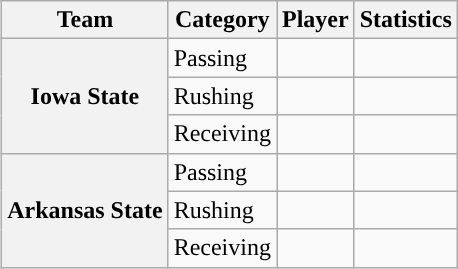<table class="wikitable" style="float:right">
<tr>
<th>Team</th>
<th>Category</th>
<th>Player</th>
<th>Statistics</th>
</tr>
<tr>
<th rowspan=3>Iowa State</th>
<td>Passing</td>
<td></td>
<td></td>
</tr>
<tr>
<td>Rushing</td>
<td></td>
<td></td>
</tr>
<tr>
<td>Receiving</td>
<td></td>
<td></td>
</tr>
<tr>
<th rowspan=3>Arkansas State</th>
<td>Passing</td>
<td></td>
<td></td>
</tr>
<tr>
<td>Rushing</td>
<td></td>
<td></td>
</tr>
<tr>
<td>Receiving</td>
<td></td>
<td></td>
</tr>
</table>
